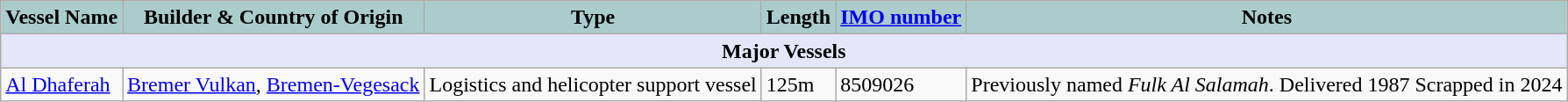<table class="wikitable">
<tr>
<th style="text-align:center; background:#acc;">Vessel Name</th>
<th style="text-align: center; background:#acc;">Builder & Country of Origin</th>
<th style="text-align:l center; background:#acc;">Type</th>
<th style="text-align:center; background:#acc;">Length</th>
<th style="text-align: center; background:#acc;"><a href='#'>IMO number</a></th>
<th style="text-align: center; background:#acc;">Notes</th>
</tr>
<tr>
<th style="align: center; background: lavender;" colspan="6">Major Vessels</th>
</tr>
<tr>
<td><a href='#'>Al Dhaferah</a></td>
<td><a href='#'>Bremer Vulkan</a>, <a href='#'>Bremen-Vegesack</a> </td>
<td>Logistics and helicopter support vessel</td>
<td>125m</td>
<td>8509026</td>
<td>Previously named <em>Fulk Al Salamah</em>. Delivered 1987  Scrapped in 2024</td>
</tr>
</table>
